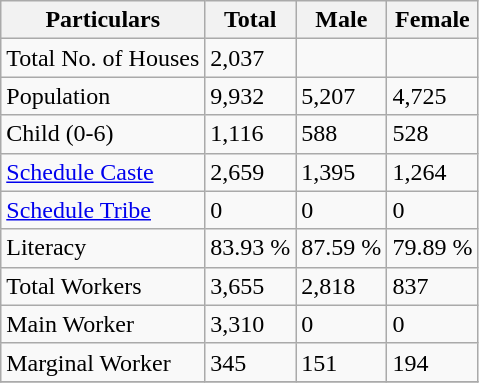<table class="wikitable sortable">
<tr>
<th>Particulars</th>
<th>Total</th>
<th>Male</th>
<th>Female</th>
</tr>
<tr>
<td>Total No. of Houses</td>
<td>2,037</td>
<td></td>
<td></td>
</tr>
<tr>
<td>Population</td>
<td>9,932</td>
<td>5,207</td>
<td>4,725</td>
</tr>
<tr>
<td>Child (0-6)</td>
<td>1,116</td>
<td>588</td>
<td>528</td>
</tr>
<tr>
<td><a href='#'>Schedule Caste</a></td>
<td>2,659</td>
<td>1,395</td>
<td>1,264</td>
</tr>
<tr>
<td><a href='#'>Schedule Tribe</a></td>
<td>0</td>
<td>0</td>
<td>0</td>
</tr>
<tr>
<td>Literacy</td>
<td>83.93  %</td>
<td>87.59 %</td>
<td>79.89 %</td>
</tr>
<tr>
<td>Total Workers</td>
<td>3,655</td>
<td>2,818</td>
<td>837</td>
</tr>
<tr>
<td>Main Worker</td>
<td>3,310</td>
<td>0</td>
<td>0</td>
</tr>
<tr>
<td>Marginal Worker</td>
<td>345</td>
<td>151</td>
<td>194</td>
</tr>
<tr>
</tr>
</table>
